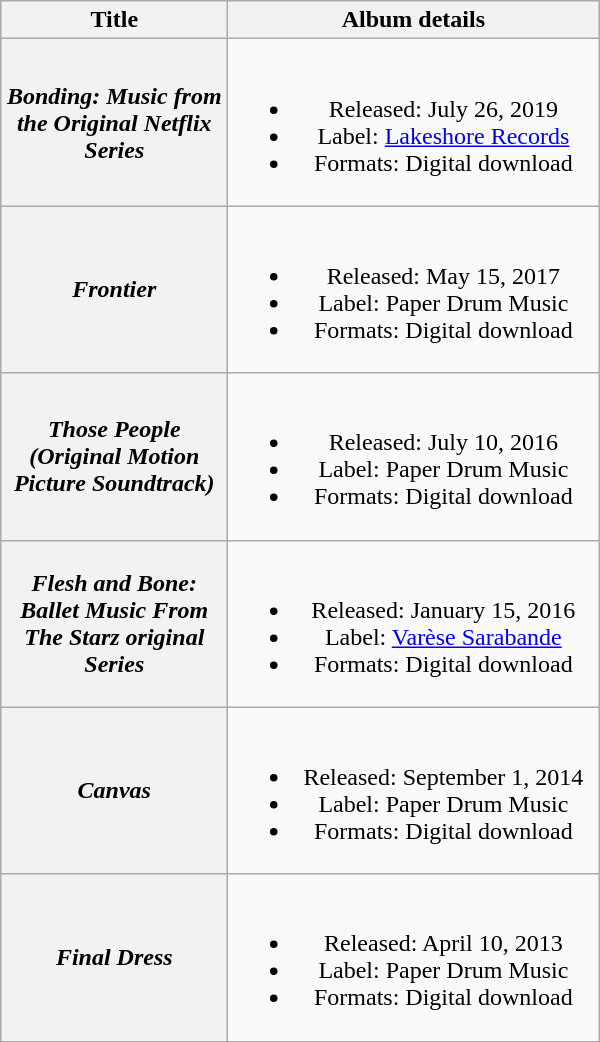<table class="wikitable plainrowheaders" style="text-align:center;" border="1">
<tr>
<th scope="col" style="width:9em;">Title</th>
<th scope="col" style="width:15em;">Album details</th>
</tr>
<tr>
<th scope="row"><em>Bonding: Music from the Original Netflix Series</em></th>
<td><br><ul><li>Released: July 26, 2019</li><li>Label: <a href='#'>Lakeshore Records</a></li><li>Formats: Digital download</li></ul></td>
</tr>
<tr>
<th scope="row"><em>Frontier</em></th>
<td><br><ul><li>Released: May 15, 2017</li><li>Label: Paper Drum Music</li><li>Formats: Digital download</li></ul></td>
</tr>
<tr>
<th scope="row"><em>Those People (Original Motion Picture Soundtrack)</em></th>
<td><br><ul><li>Released: July 10, 2016</li><li>Label: Paper Drum Music</li><li>Formats: Digital download</li></ul></td>
</tr>
<tr>
<th scope="row"><em>Flesh and Bone: Ballet Music From The Starz original Series</em></th>
<td><br><ul><li>Released: January 15, 2016</li><li>Label: <a href='#'>Varèse Sarabande</a></li><li>Formats: Digital download</li></ul></td>
</tr>
<tr>
<th scope="row"><em>Canvas</em></th>
<td><br><ul><li>Released: September 1, 2014</li><li>Label: Paper Drum Music</li><li>Formats: Digital download</li></ul></td>
</tr>
<tr>
<th scope="row"><em>Final Dress</em></th>
<td><br><ul><li>Released: April 10, 2013</li><li>Label: Paper Drum Music</li><li>Formats: Digital download</li></ul></td>
</tr>
</table>
